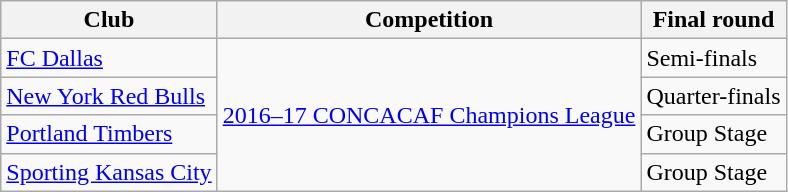<table class="wikitable">
<tr>
<th>Club</th>
<th>Competition</th>
<th>Final round</th>
</tr>
<tr>
<td><a href='#'>FC Dallas</a></td>
<td rowspan=4><a href='#'>2016–17 CONCACAF Champions League</a></td>
<td>Semi-finals</td>
</tr>
<tr>
<td><a href='#'>New York Red Bulls</a></td>
<td>Quarter-finals</td>
</tr>
<tr>
<td><a href='#'>Portland Timbers</a></td>
<td>Group Stage</td>
</tr>
<tr>
<td><a href='#'>Sporting Kansas City</a></td>
<td>Group Stage</td>
</tr>
</table>
